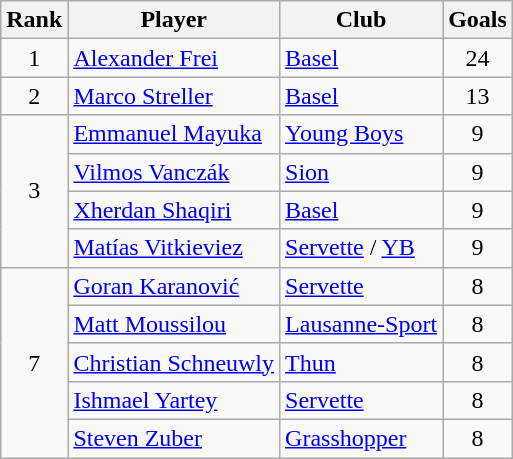<table class="wikitable" style="text-align:center">
<tr>
<th>Rank</th>
<th>Player</th>
<th>Club</th>
<th>Goals</th>
</tr>
<tr>
<td>1</td>
<td align="left"> <a href='#'>Alexander Frei</a></td>
<td align="left"><a href='#'>Basel</a></td>
<td>24</td>
</tr>
<tr>
<td>2</td>
<td align="left"> <a href='#'>Marco Streller</a></td>
<td align="left"><a href='#'>Basel</a></td>
<td>13</td>
</tr>
<tr>
<td rowspan="4">3</td>
<td align="left"> <a href='#'>Emmanuel Mayuka</a></td>
<td align="left"><a href='#'>Young Boys</a></td>
<td>9</td>
</tr>
<tr>
<td align="left"> <a href='#'>Vilmos Vanczák</a></td>
<td align="left"><a href='#'>Sion</a></td>
<td>9</td>
</tr>
<tr>
<td align="left"> <a href='#'>Xherdan Shaqiri</a></td>
<td align="left"><a href='#'>Basel</a></td>
<td>9</td>
</tr>
<tr>
<td align="left"> <a href='#'>Matías Vitkieviez</a></td>
<td align="left"><a href='#'>Servette</a> / <a href='#'>YB</a></td>
<td>9</td>
</tr>
<tr>
<td rowspan="5">7</td>
<td align="left"> <a href='#'>Goran Karanović</a></td>
<td align="left"><a href='#'>Servette</a></td>
<td>8</td>
</tr>
<tr>
<td align="left"> <a href='#'>Matt Moussilou</a></td>
<td align="left"><a href='#'>Lausanne-Sport</a></td>
<td>8</td>
</tr>
<tr>
<td align="left"> <a href='#'>Christian Schneuwly</a></td>
<td align="left"><a href='#'>Thun</a></td>
<td>8</td>
</tr>
<tr>
<td align="left"> <a href='#'>Ishmael Yartey</a></td>
<td align="left"><a href='#'>Servette</a></td>
<td>8</td>
</tr>
<tr>
<td align="left"> <a href='#'>Steven Zuber</a></td>
<td align="left"><a href='#'>Grasshopper</a></td>
<td>8</td>
</tr>
</table>
